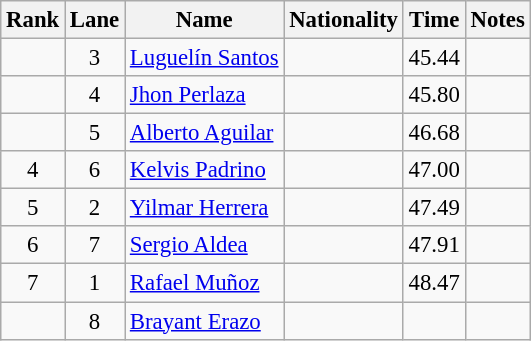<table class="wikitable sortable" style="text-align:center;font-size:95%">
<tr>
<th>Rank</th>
<th>Lane</th>
<th>Name</th>
<th>Nationality</th>
<th>Time</th>
<th>Notes</th>
</tr>
<tr>
<td></td>
<td>3</td>
<td align=left><a href='#'>Luguelín Santos</a></td>
<td align=left></td>
<td>45.44</td>
<td></td>
</tr>
<tr>
<td></td>
<td>4</td>
<td align=left><a href='#'>Jhon Perlaza</a></td>
<td align=left></td>
<td>45.80</td>
<td></td>
</tr>
<tr>
<td></td>
<td>5</td>
<td align=left><a href='#'>Alberto Aguilar</a></td>
<td align=left></td>
<td>46.68</td>
<td></td>
</tr>
<tr>
<td>4</td>
<td>6</td>
<td align=left><a href='#'>Kelvis Padrino</a></td>
<td align=left></td>
<td>47.00</td>
<td></td>
</tr>
<tr>
<td>5</td>
<td>2</td>
<td align=left><a href='#'>Yilmar Herrera</a></td>
<td align=left></td>
<td>47.49</td>
<td></td>
</tr>
<tr>
<td>6</td>
<td>7</td>
<td align=left><a href='#'>Sergio Aldea</a></td>
<td align=left></td>
<td>47.91</td>
<td></td>
</tr>
<tr>
<td>7</td>
<td>1</td>
<td align=left><a href='#'>Rafael Muñoz</a></td>
<td align=left></td>
<td>48.47</td>
<td></td>
</tr>
<tr>
<td></td>
<td>8</td>
<td align=left><a href='#'>Brayant Erazo</a></td>
<td align=left></td>
<td></td>
<td></td>
</tr>
</table>
